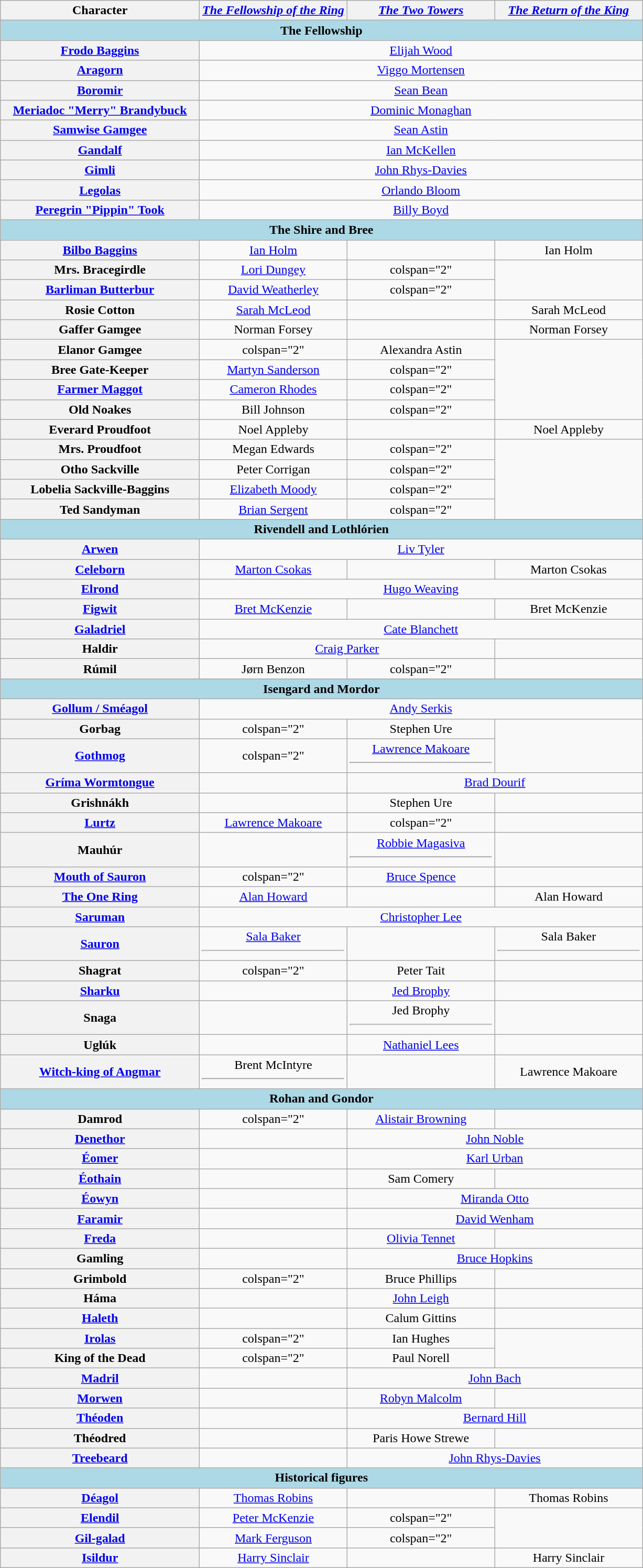<table class="wikitable" style="text-align:center;">
<tr>
<th>Character</th>
<th style="width:23%;"><em><a href='#'>The Fellowship of the Ring</a></em></th>
<th style="width:23%;"><em><a href='#'>The Two Towers</a></em></th>
<th style="width:23%;"><em><a href='#'>The Return of the King</a></em></th>
</tr>
<tr>
<th colspan="4" style="background:lightblue;">The Fellowship</th>
</tr>
<tr>
<th><a href='#'>Frodo Baggins</a></th>
<td colspan="3"><a href='#'>Elijah Wood</a></td>
</tr>
<tr>
<th><a href='#'>Aragorn</a></th>
<td colspan="3"><a href='#'>Viggo Mortensen</a></td>
</tr>
<tr>
<th><a href='#'>Boromir</a></th>
<td colspan="3"><a href='#'>Sean Bean</a></td>
</tr>
<tr>
<th><a href='#'>Meriadoc "Merry" Brandybuck</a></th>
<td colspan="3"><a href='#'>Dominic Monaghan</a></td>
</tr>
<tr>
<th><a href='#'>Samwise Gamgee</a></th>
<td colspan="3"><a href='#'>Sean Astin</a></td>
</tr>
<tr>
<th><a href='#'>Gandalf</a></th>
<td colspan="3"><a href='#'>Ian McKellen</a></td>
</tr>
<tr>
<th><a href='#'>Gimli</a></th>
<td colspan="3"><a href='#'>John Rhys-Davies</a></td>
</tr>
<tr>
<th><a href='#'>Legolas</a></th>
<td colspan="3"><a href='#'>Orlando Bloom</a></td>
</tr>
<tr>
<th><a href='#'>Peregrin "Pippin" Took</a></th>
<td colspan="3"><a href='#'>Billy Boyd</a></td>
</tr>
<tr>
<th colspan="4" style="background:lightblue;">The Shire and Bree</th>
</tr>
<tr>
<th><a href='#'>Bilbo Baggins</a></th>
<td><a href='#'>Ian Holm</a></td>
<td></td>
<td>Ian Holm</td>
</tr>
<tr>
<th>Mrs. Bracegirdle</th>
<td><a href='#'>Lori Dungey</a></td>
<td>colspan="2" </td>
</tr>
<tr>
<th><a href='#'>Barliman Butterbur</a></th>
<td><a href='#'>David Weatherley</a></td>
<td>colspan="2" </td>
</tr>
<tr>
<th>Rosie Cotton</th>
<td><a href='#'>Sarah McLeod</a></td>
<td></td>
<td>Sarah McLeod</td>
</tr>
<tr>
<th>Gaffer Gamgee</th>
<td>Norman Forsey</td>
<td></td>
<td>Norman Forsey</td>
</tr>
<tr>
<th>Elanor Gamgee</th>
<td>colspan="2" </td>
<td>Alexandra Astin</td>
</tr>
<tr>
<th>Bree Gate-Keeper</th>
<td><a href='#'>Martyn Sanderson</a></td>
<td>colspan="2" </td>
</tr>
<tr>
<th><a href='#'>Farmer Maggot</a></th>
<td><a href='#'>Cameron Rhodes</a></td>
<td>colspan="2" </td>
</tr>
<tr>
<th>Old Noakes</th>
<td>Bill Johnson</td>
<td>colspan="2" </td>
</tr>
<tr>
<th>Everard Proudfoot</th>
<td>Noel Appleby</td>
<td></td>
<td>Noel Appleby</td>
</tr>
<tr>
<th>Mrs. Proudfoot</th>
<td>Megan Edwards</td>
<td>colspan="2" </td>
</tr>
<tr>
<th>Otho Sackville</th>
<td>Peter Corrigan</td>
<td>colspan="2" </td>
</tr>
<tr>
<th>Lobelia Sackville-Baggins</th>
<td><a href='#'>Elizabeth Moody</a></td>
<td>colspan="2" </td>
</tr>
<tr>
<th>Ted Sandyman</th>
<td><a href='#'>Brian Sergent</a></td>
<td>colspan="2" </td>
</tr>
<tr>
<th colspan="4" style="background:lightblue;">Rivendell and Lothlórien</th>
</tr>
<tr>
<th><a href='#'>Arwen</a></th>
<td colspan="3"><a href='#'>Liv Tyler</a></td>
</tr>
<tr>
<th><a href='#'>Celeborn</a></th>
<td><a href='#'>Marton Csokas</a></td>
<td></td>
<td>Marton Csokas</td>
</tr>
<tr>
<th><a href='#'>Elrond</a></th>
<td colspan="3"><a href='#'>Hugo Weaving</a></td>
</tr>
<tr>
<th><a href='#'>Figwit</a></th>
<td><a href='#'>Bret McKenzie</a></td>
<td></td>
<td>Bret McKenzie</td>
</tr>
<tr>
<th><a href='#'>Galadriel</a></th>
<td colspan="3"><a href='#'>Cate Blanchett</a></td>
</tr>
<tr>
<th>Haldir</th>
<td colspan="2"><a href='#'>Craig Parker</a></td>
<td></td>
</tr>
<tr>
<th>Rúmil</th>
<td>Jørn Benzon</td>
<td>colspan="2" </td>
</tr>
<tr>
<th colspan="4" style="background:lightblue;">Isengard and Mordor</th>
</tr>
<tr>
<th><a href='#'>Gollum / Sméagol</a></th>
<td colspan="3"><a href='#'>Andy Serkis</a></td>
</tr>
<tr>
<th>Gorbag</th>
<td>colspan="2" </td>
<td>Stephen Ure</td>
</tr>
<tr>
<th><a href='#'>Gothmog</a></th>
<td>colspan="2" </td>
<td><a href='#'>Lawrence Makoare</a><hr></td>
</tr>
<tr>
<th><a href='#'>Gríma Wormtongue</a></th>
<td></td>
<td colspan="2"><a href='#'>Brad Dourif</a></td>
</tr>
<tr>
<th>Grishnákh</th>
<td></td>
<td>Stephen Ure</td>
<td></td>
</tr>
<tr>
<th><a href='#'>Lurtz</a></th>
<td><a href='#'>Lawrence Makoare</a></td>
<td>colspan="2" </td>
</tr>
<tr>
<th>Mauhúr</th>
<td></td>
<td><a href='#'>Robbie Magasiva</a><hr></td>
<td></td>
</tr>
<tr>
<th><a href='#'>Mouth of Sauron</a></th>
<td>colspan="2" </td>
<td><a href='#'>Bruce Spence</a></td>
</tr>
<tr>
<th><a href='#'>The One Ring</a></th>
<td><a href='#'>Alan Howard</a></td>
<td></td>
<td>Alan Howard</td>
</tr>
<tr>
<th><a href='#'>Saruman</a></th>
<td colspan="3"><a href='#'>Christopher Lee</a></td>
</tr>
<tr>
<th><a href='#'>Sauron</a></th>
<td><a href='#'>Sala Baker</a><hr></td>
<td></td>
<td>Sala Baker<hr></td>
</tr>
<tr>
<th>Shagrat</th>
<td>colspan="2" </td>
<td>Peter Tait</td>
</tr>
<tr>
<th><a href='#'>Sharku</a></th>
<td></td>
<td><a href='#'>Jed Brophy</a></td>
<td></td>
</tr>
<tr>
<th>Snaga</th>
<td></td>
<td>Jed Brophy<hr></td>
<td></td>
</tr>
<tr>
<th>Uglúk</th>
<td></td>
<td><a href='#'>Nathaniel Lees</a></td>
<td></td>
</tr>
<tr>
<th><a href='#'>Witch-king of Angmar</a></th>
<td>Brent McIntyre<hr></td>
<td></td>
<td>Lawrence Makoare</td>
</tr>
<tr>
<th colspan="4" style="background:lightblue;">Rohan and Gondor</th>
</tr>
<tr>
<th>Damrod</th>
<td>colspan="2" </td>
<td><a href='#'>Alistair Browning</a></td>
</tr>
<tr>
<th><a href='#'>Denethor</a></th>
<td></td>
<td colspan="2"><a href='#'>John Noble</a></td>
</tr>
<tr>
<th><a href='#'>Éomer</a></th>
<td></td>
<td colspan="2"><a href='#'>Karl Urban</a></td>
</tr>
<tr>
<th><a href='#'>Éothain</a></th>
<td></td>
<td>Sam Comery</td>
<td></td>
</tr>
<tr>
<th><a href='#'>Éowyn</a></th>
<td></td>
<td colspan="2"><a href='#'>Miranda Otto</a></td>
</tr>
<tr>
<th><a href='#'>Faramir</a></th>
<td></td>
<td colspan="2"><a href='#'>David Wenham</a></td>
</tr>
<tr>
<th><a href='#'>Freda</a></th>
<td></td>
<td><a href='#'>Olivia Tennet</a></td>
<td></td>
</tr>
<tr>
<th>Gamling</th>
<td></td>
<td colspan="2"><a href='#'>Bruce Hopkins</a></td>
</tr>
<tr>
<th>Grimbold</th>
<td>colspan="2" </td>
<td>Bruce Phillips</td>
</tr>
<tr>
<th>Háma</th>
<td></td>
<td><a href='#'>John Leigh</a></td>
<td></td>
</tr>
<tr>
<th><a href='#'>Haleth</a></th>
<td></td>
<td>Calum Gittins</td>
<td></td>
</tr>
<tr>
<th><a href='#'>Irolas</a></th>
<td>colspan="2" </td>
<td>Ian Hughes</td>
</tr>
<tr>
<th>King of the Dead</th>
<td>colspan="2" </td>
<td>Paul Norell</td>
</tr>
<tr>
<th><a href='#'>Madril</a></th>
<td></td>
<td colspan="2"><a href='#'>John Bach</a></td>
</tr>
<tr>
<th><a href='#'>Morwen</a></th>
<td></td>
<td><a href='#'>Robyn Malcolm</a></td>
<td></td>
</tr>
<tr>
<th><a href='#'>Théoden</a></th>
<td></td>
<td colspan="2"><a href='#'>Bernard Hill</a></td>
</tr>
<tr>
<th>Théodred</th>
<td></td>
<td>Paris Howe Strewe</td>
<td></td>
</tr>
<tr>
<th><a href='#'>Treebeard</a></th>
<td></td>
<td colspan="2"><a href='#'>John Rhys-Davies</a></td>
</tr>
<tr>
<th colspan="4" style="background:lightblue;">Historical figures</th>
</tr>
<tr>
<th><a href='#'>Déagol</a></th>
<td><a href='#'>Thomas Robins</a> </td>
<td></td>
<td>Thomas Robins</td>
</tr>
<tr>
<th><a href='#'>Elendil</a></th>
<td><a href='#'>Peter McKenzie</a></td>
<td>colspan="2" </td>
</tr>
<tr>
<th><a href='#'>Gil-galad</a></th>
<td><a href='#'>Mark Ferguson</a></td>
<td>colspan="2" </td>
</tr>
<tr>
<th><a href='#'>Isildur</a></th>
<td><a href='#'>Harry Sinclair</a></td>
<td></td>
<td>Harry Sinclair</td>
</tr>
</table>
